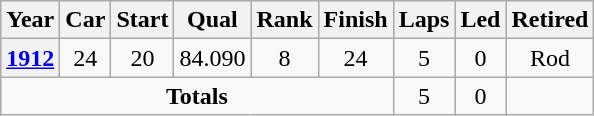<table class="wikitable" style="text-align:center">
<tr>
<th>Year</th>
<th>Car</th>
<th>Start</th>
<th>Qual</th>
<th>Rank</th>
<th>Finish</th>
<th>Laps</th>
<th>Led</th>
<th>Retired</th>
</tr>
<tr>
<th><a href='#'>1912</a></th>
<td>24</td>
<td>20</td>
<td>84.090</td>
<td>8</td>
<td>24</td>
<td>5</td>
<td>0</td>
<td>Rod</td>
</tr>
<tr>
<td colspan=6><strong>Totals</strong></td>
<td>5</td>
<td>0</td>
<td></td>
</tr>
</table>
